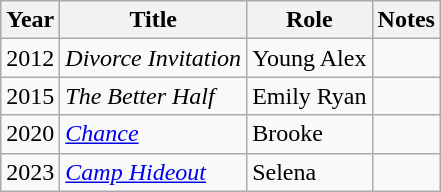<table class="wikitable sortable">
<tr>
<th>Year</th>
<th>Title</th>
<th>Role</th>
<th>Notes</th>
</tr>
<tr>
<td>2012</td>
<td><em>Divorce Invitation</em></td>
<td>Young Alex</td>
<td></td>
</tr>
<tr>
<td>2015</td>
<td><em>The Better Half</em></td>
<td>Emily Ryan</td>
<td></td>
</tr>
<tr>
<td>2020</td>
<td><em><a href='#'>Chance</a></em></td>
<td>Brooke</td>
<td></td>
</tr>
<tr>
<td>2023</td>
<td><em><a href='#'>Camp Hideout</a></em></td>
<td>Selena</td>
<td></td>
</tr>
</table>
